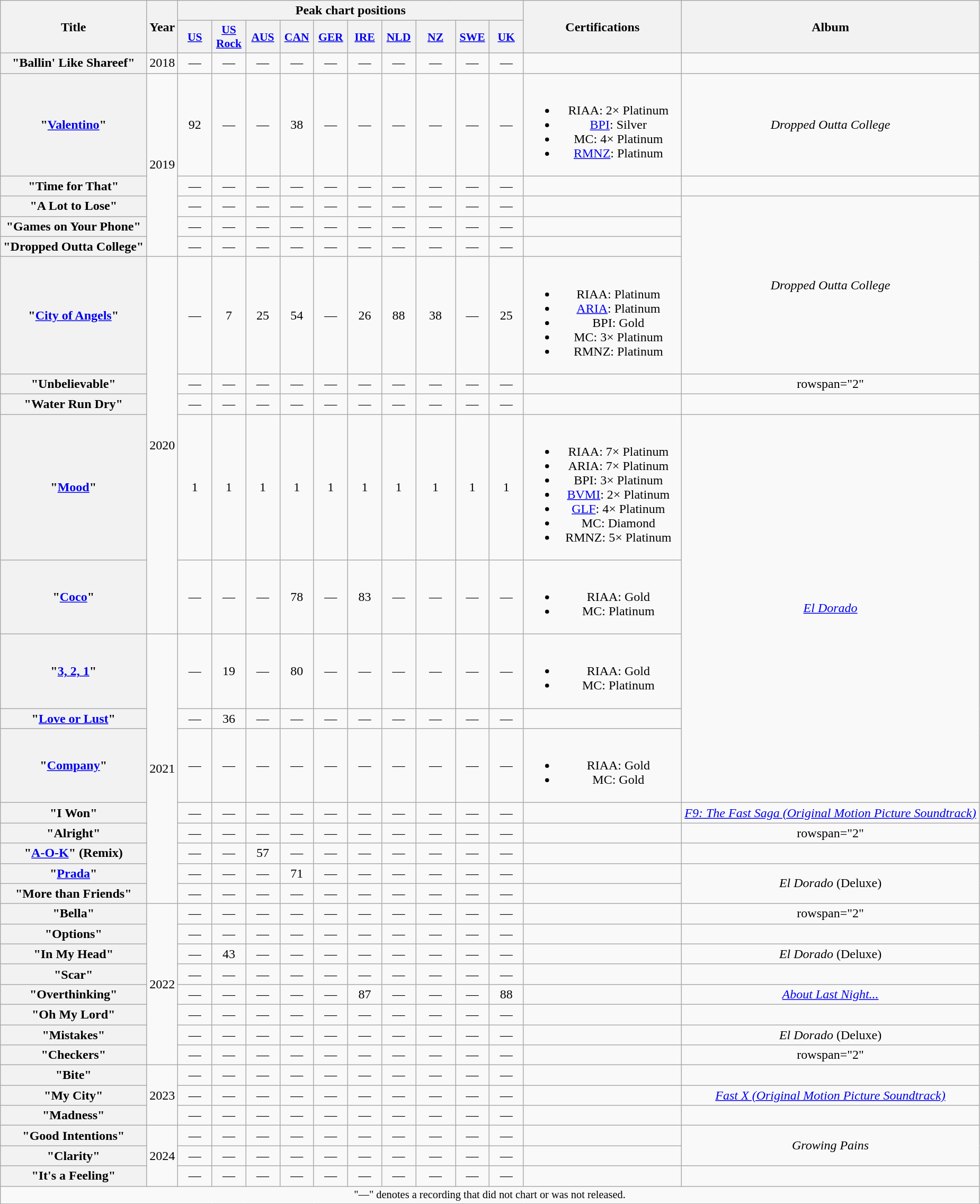<table class="wikitable plainrowheaders" style="text-align:center">
<tr>
<th rowspan="2">Title</th>
<th rowspan="2">Year</th>
<th colspan="10">Peak chart positions</th>
<th rowspan="2" style="width:12em;">Certifications</th>
<th rowspan="2">Album</th>
</tr>
<tr>
<th scope="col" style="width:2.5em;font-size:90%;"><a href='#'>US</a><br></th>
<th scope="col" style="width:2.5em;font-size:90%;"><a href='#'>US<br>Rock</a><br></th>
<th scope="col" style="width:2.5em;font-size:90%;"><a href='#'>AUS</a><br></th>
<th scope="col" style="width:2.5em;font-size:90%;"><a href='#'>CAN</a><br></th>
<th scope="col" style="width:2.5em;font-size:90%;"><a href='#'>GER</a><br></th>
<th scope="col" style="width:2.5em;font-size:90%;"><a href='#'>IRE</a><br></th>
<th scope="col" style="width:2.5em;font-size:90%;"><a href='#'>NLD</a><br></th>
<th scope="col" style="width:3em;font-size:90%;"><a href='#'>NZ</a><br></th>
<th scope="col" style="width:2.5em;font-size:90%;"><a href='#'>SWE</a><br></th>
<th scope="col" style="width:2.5em;font-size:90%;"><a href='#'>UK</a><br></th>
</tr>
<tr>
<th scope="row">"Ballin' Like Shareef"</th>
<td>2018</td>
<td>—</td>
<td>—</td>
<td>—</td>
<td>—</td>
<td>—</td>
<td>—</td>
<td>—</td>
<td>—</td>
<td>—</td>
<td>—</td>
<td></td>
<td></td>
</tr>
<tr>
<th scope="row">"<a href='#'>Valentino</a>"</th>
<td rowspan="5">2019</td>
<td>92</td>
<td>—</td>
<td>—</td>
<td>38</td>
<td>—</td>
<td>—</td>
<td>—</td>
<td>—</td>
<td>—</td>
<td>—</td>
<td><br><ul><li>RIAA: 2× Platinum</li><li><a href='#'>BPI</a>: Silver</li><li>MC: 4× Platinum</li><li><a href='#'>RMNZ</a>: Platinum</li></ul></td>
<td><em>Dropped Outta College</em></td>
</tr>
<tr>
<th scope="row">"Time for That"</th>
<td>—</td>
<td>—</td>
<td>—</td>
<td>—</td>
<td>—</td>
<td>—</td>
<td>—</td>
<td>—</td>
<td>—</td>
<td>—</td>
<td></td>
<td></td>
</tr>
<tr>
<th scope="row">"A Lot to Lose"</th>
<td>—</td>
<td>—</td>
<td>—</td>
<td>—</td>
<td>—</td>
<td>—</td>
<td>—</td>
<td>—</td>
<td>—</td>
<td>—</td>
<td></td>
<td rowspan="4"><em>Dropped Outta College</em></td>
</tr>
<tr>
<th scope="row">"Games on Your Phone"</th>
<td>—</td>
<td>—</td>
<td>—</td>
<td>—</td>
<td>—</td>
<td>—</td>
<td>—</td>
<td>—</td>
<td>—</td>
<td>—</td>
<td></td>
</tr>
<tr>
<th scope="row">"Dropped Outta College"</th>
<td>—</td>
<td>—</td>
<td>—</td>
<td>—</td>
<td>—</td>
<td>—</td>
<td>—</td>
<td>—</td>
<td>—</td>
<td>—</td>
<td></td>
</tr>
<tr>
<th scope="row">"<a href='#'>City of Angels</a>"</th>
<td rowspan="5">2020</td>
<td>—</td>
<td>7</td>
<td>25</td>
<td>54</td>
<td>—</td>
<td>26</td>
<td>88</td>
<td>38</td>
<td>—</td>
<td>25</td>
<td><br><ul><li>RIAA: Platinum</li><li><a href='#'>ARIA</a>: Platinum</li><li>BPI: Gold</li><li>MC: 3× Platinum</li><li>RMNZ: Platinum</li></ul></td>
</tr>
<tr>
<th scope="row">"Unbelievable"<br></th>
<td>—</td>
<td>—</td>
<td>—</td>
<td>—</td>
<td>—</td>
<td>—</td>
<td>—</td>
<td>—</td>
<td>—</td>
<td>—</td>
<td></td>
<td>rowspan="2" </td>
</tr>
<tr>
<th scope="row">"Water Run Dry"<br></th>
<td>—</td>
<td>—</td>
<td>—</td>
<td>—</td>
<td>—</td>
<td>—</td>
<td>—</td>
<td>—</td>
<td>—</td>
<td>—</td>
<td></td>
</tr>
<tr>
<th scope="row">"<a href='#'>Mood</a>"<br></th>
<td>1</td>
<td>1</td>
<td>1</td>
<td>1</td>
<td>1</td>
<td>1</td>
<td>1</td>
<td>1</td>
<td>1</td>
<td>1</td>
<td><br><ul><li>RIAA: 7× Platinum</li><li>ARIA: 7× Platinum</li><li>BPI: 3× Platinum</li><li><a href='#'>BVMI</a>: 2× Platinum</li><li><a href='#'>GLF</a>: 4× Platinum</li><li>MC: Diamond</li><li>RMNZ: 5× Platinum</li></ul></td>
<td rowspan="5"><em><a href='#'>El Dorado</a></em></td>
</tr>
<tr>
<th scope="row">"<a href='#'>Coco</a>"<br></th>
<td>—</td>
<td>—</td>
<td>—</td>
<td>78</td>
<td>—</td>
<td>83</td>
<td>—</td>
<td>—</td>
<td>—</td>
<td>—</td>
<td><br><ul><li>RIAA: Gold</li><li>MC: Platinum</li></ul></td>
</tr>
<tr>
<th scope="row">"<a href='#'>3, 2, 1</a>"</th>
<td rowspan="8">2021</td>
<td>—</td>
<td>19</td>
<td>—</td>
<td>80</td>
<td>—</td>
<td>—</td>
<td>—</td>
<td>—</td>
<td>—</td>
<td>—</td>
<td><br><ul><li>RIAA: Gold</li><li>MC: Platinum</li></ul></td>
</tr>
<tr>
<th scope="row">"<a href='#'>Love or Lust</a>"</th>
<td>—</td>
<td>36</td>
<td>—</td>
<td>—</td>
<td>—</td>
<td>—</td>
<td>—</td>
<td>—</td>
<td>—</td>
<td>—</td>
<td></td>
</tr>
<tr>
<th scope="row">"<a href='#'>Company</a>"<br></th>
<td>—</td>
<td>—</td>
<td>—</td>
<td>—</td>
<td>—</td>
<td>—</td>
<td>—</td>
<td>—</td>
<td>—</td>
<td>—</td>
<td><br><ul><li>RIAA: Gold</li><li>MC: Gold</li></ul></td>
</tr>
<tr>
<th scope="row">"I Won"<br></th>
<td>—</td>
<td>—</td>
<td>—</td>
<td>—</td>
<td>—</td>
<td>—</td>
<td>—</td>
<td>—</td>
<td>—</td>
<td>—</td>
<td></td>
<td><em><a href='#'>F9: The Fast Saga (Original Motion Picture Soundtrack)</a></em></td>
</tr>
<tr>
<th scope="row">"Alright"<br></th>
<td>—</td>
<td>—</td>
<td>—</td>
<td>—</td>
<td>—</td>
<td>—</td>
<td>—</td>
<td>—</td>
<td>—</td>
<td>—</td>
<td></td>
<td>rowspan="2" </td>
</tr>
<tr>
<th scope="row">"<a href='#'>A-O-K</a>" (Remix)<br></th>
<td>—</td>
<td>—</td>
<td>57</td>
<td>—</td>
<td>—</td>
<td>—</td>
<td>—</td>
<td>—</td>
<td>—</td>
<td>—</td>
<td></td>
</tr>
<tr>
<th scope="row">"<a href='#'>Prada</a>"<br></th>
<td>—</td>
<td>—</td>
<td>—</td>
<td>71</td>
<td>—</td>
<td>—</td>
<td>—</td>
<td>—</td>
<td>—</td>
<td>—</td>
<td></td>
<td rowspan="2"><em>El Dorado</em> (Deluxe)</td>
</tr>
<tr>
<th scope="row">"More than Friends"</th>
<td>—</td>
<td>—</td>
<td>—</td>
<td>—</td>
<td>—</td>
<td>—</td>
<td>—</td>
<td>—</td>
<td>—</td>
<td>—</td>
<td></td>
</tr>
<tr>
<th scope="row">"Bella"<br></th>
<td rowspan="8">2022</td>
<td>—</td>
<td>—</td>
<td>—</td>
<td>—</td>
<td>—</td>
<td>—</td>
<td>—</td>
<td>—</td>
<td>—</td>
<td>—</td>
<td></td>
<td>rowspan="2" </td>
</tr>
<tr>
<th scope="row">"Options"<br></th>
<td>—</td>
<td>—</td>
<td>—</td>
<td>—</td>
<td>—</td>
<td>—</td>
<td>—</td>
<td>—</td>
<td>—</td>
<td>—</td>
<td></td>
</tr>
<tr>
<th scope="row">"In My Head"<br></th>
<td>—</td>
<td>43</td>
<td>—</td>
<td>—</td>
<td>—</td>
<td>—</td>
<td>—</td>
<td>—</td>
<td>—</td>
<td>—</td>
<td></td>
<td><em>El Dorado</em> (Deluxe)</td>
</tr>
<tr>
<th scope="row">"Scar"<br></th>
<td>—</td>
<td>—</td>
<td>—</td>
<td>—</td>
<td>—</td>
<td>—</td>
<td>—</td>
<td>—</td>
<td>—</td>
<td>—</td>
<td></td>
<td></td>
</tr>
<tr>
<th scope="row">"Overthinking"<br></th>
<td>—</td>
<td>—</td>
<td>—</td>
<td>—</td>
<td>—</td>
<td>87</td>
<td>—</td>
<td>—</td>
<td>—</td>
<td>88</td>
<td></td>
<td><em><a href='#'>About Last Night...</a></em></td>
</tr>
<tr>
<th scope="row">"Oh My Lord"<br></th>
<td>—</td>
<td>—</td>
<td>—</td>
<td>—</td>
<td>—</td>
<td>—</td>
<td>—</td>
<td>—</td>
<td>—</td>
<td>—</td>
<td></td>
<td></td>
</tr>
<tr>
<th scope="row">"Mistakes"</th>
<td>—</td>
<td>—</td>
<td>—</td>
<td>—</td>
<td>—</td>
<td>—</td>
<td>—</td>
<td>—</td>
<td>—</td>
<td>—</td>
<td></td>
<td><em>El Dorado</em> (Deluxe)</td>
</tr>
<tr>
<th scope="row">"Checkers"<br></th>
<td>—</td>
<td>—</td>
<td>—</td>
<td>—</td>
<td>—</td>
<td>—</td>
<td>—</td>
<td>—</td>
<td>—</td>
<td>—</td>
<td></td>
<td>rowspan="2" </td>
</tr>
<tr>
<th scope="row">"Bite"</th>
<td rowspan="3">2023</td>
<td>—</td>
<td>—</td>
<td>—</td>
<td>—</td>
<td>—</td>
<td>—</td>
<td>—</td>
<td>—</td>
<td>—</td>
<td>—</td>
<td></td>
</tr>
<tr>
<th scope="row">"My City"<br></th>
<td>—</td>
<td>—</td>
<td>—</td>
<td>—</td>
<td>—</td>
<td>—</td>
<td>—</td>
<td>—</td>
<td>—</td>
<td>—</td>
<td></td>
<td><em><a href='#'>Fast X (Original Motion Picture Soundtrack)</a></em></td>
</tr>
<tr>
<th scope="row">"Madness"<br></th>
<td>—</td>
<td>—</td>
<td>—</td>
<td>—</td>
<td>—</td>
<td>—</td>
<td>—</td>
<td>—</td>
<td>—</td>
<td>—</td>
<td></td>
<td></td>
</tr>
<tr>
<th scope="row">"Good Intentions"</th>
<td rowspan="3">2024</td>
<td>—</td>
<td>—</td>
<td>—</td>
<td>—</td>
<td>—</td>
<td>—</td>
<td>—</td>
<td>—</td>
<td>—</td>
<td>—</td>
<td></td>
<td rowspan="2"><em>Growing Pains</em></td>
</tr>
<tr>
<th scope="row">"Clarity"</th>
<td>—</td>
<td>—</td>
<td>—</td>
<td>—</td>
<td>—</td>
<td>—</td>
<td>—</td>
<td>—</td>
<td>—</td>
<td>—</td>
<td></td>
</tr>
<tr>
<th scope="row">"It's a Feeling"<br></th>
<td>—</td>
<td>—</td>
<td>—</td>
<td>—</td>
<td>—</td>
<td>—</td>
<td>—</td>
<td>—</td>
<td>—</td>
<td>—</td>
<td></td>
<td></td>
</tr>
<tr>
<td colspan="14" style="font-size:85%">"—" denotes a recording that did not chart or was not released.</td>
</tr>
</table>
